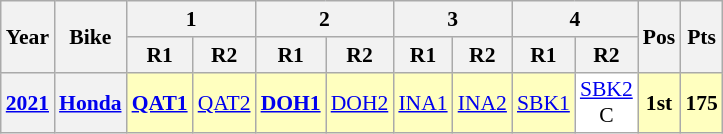<table class="wikitable" style="text-align:center; font-size:90%;">
<tr>
<th rowspan="2">Year</th>
<th rowspan="2">Bike</th>
<th colspan="2">1</th>
<th colspan="2">2</th>
<th colspan="2">3</th>
<th colspan="2">4</th>
<th rowspan="2">Pos</th>
<th rowspan="2">Pts</th>
</tr>
<tr>
<th>R1</th>
<th>R2</th>
<th>R1</th>
<th>R2</th>
<th>R1</th>
<th>R2</th>
<th>R1</th>
<th>R2</th>
</tr>
<tr>
<th><a href='#'>2021</a></th>
<th><a href='#'>Honda</a></th>
<td style="background:#ffffbf;"><strong><a href='#'>QAT1</a></strong><br></td>
<td style="background:#ffffbf;"><a href='#'>QAT2</a><br></td>
<td style="background:#ffffbf;"><strong><a href='#'>DOH1</a></strong><br></td>
<td style="background:#ffffbf;"><a href='#'>DOH2</a><br></td>
<td style="background:#ffffbf;"><a href='#'>INA1</a><br></td>
<td style="background:#ffffbf;"><a href='#'>INA2</a><br></td>
<td style="background:#ffffbf;"><a href='#'>SBK1</a><br></td>
<td style="background:#ffffff;"><a href='#'>SBK2</a><br>C</td>
<th style="background:#ffffbf;">1st</th>
<th style="background:#ffffbf;">175</th>
</tr>
</table>
